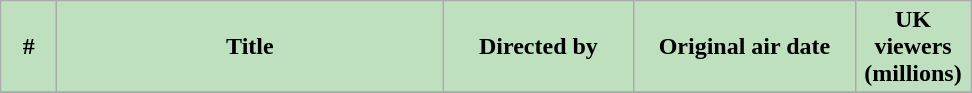<table class="wikitable plainrowheaders" style="background:#FFFFFF;">
<tr>
<th style="background: #bfe0bf; width:30px;">#</th>
<th style="background: #bfe0bf; width:250px;">Title</th>
<th style="background: #bfe0bf; width:120px;">Directed by</th>
<th style="background: #bfe0bf; width:140px;">Original air date</th>
<th style="background: #bfe0bf; width:70px;">UK viewers<br>(millions)</th>
</tr>
<tr>
</tr>
</table>
